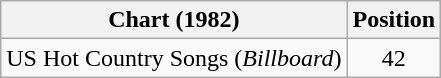<table class="wikitable">
<tr>
<th>Chart (1982)</th>
<th>Position</th>
</tr>
<tr>
<td>US Hot Country Songs (<em>Billboard</em>)</td>
<td align="center">42</td>
</tr>
</table>
